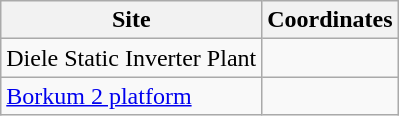<table class="wikitable sortable">
<tr>
<th>Site</th>
<th>Coordinates</th>
</tr>
<tr>
<td>Diele Static Inverter Plant</td>
<td></td>
</tr>
<tr>
<td><a href='#'>Borkum 2 platform</a></td>
<td></td>
</tr>
</table>
